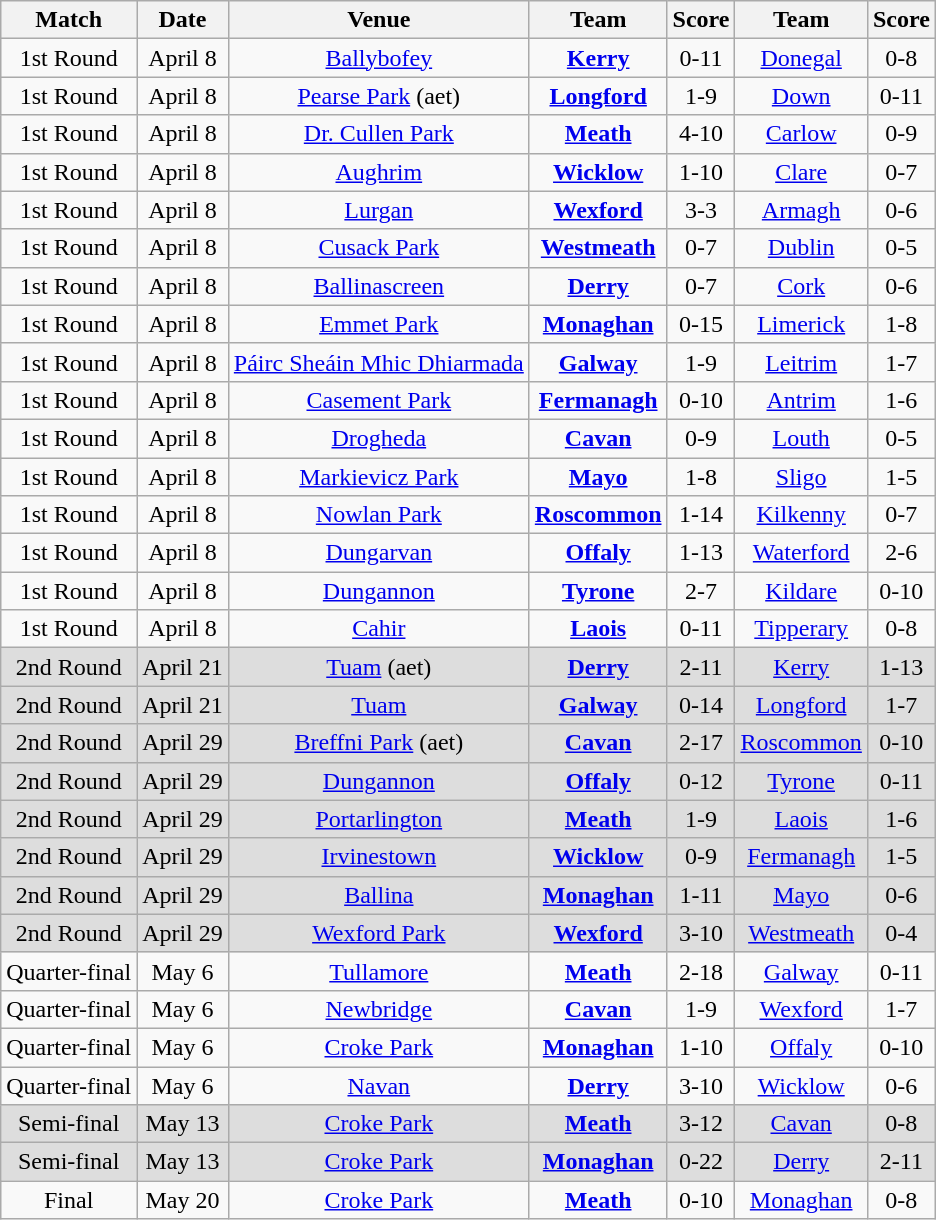<table class="wikitable">
<tr>
<th>Match</th>
<th>Date</th>
<th>Venue</th>
<th>Team</th>
<th>Score</th>
<th>Team</th>
<th>Score</th>
</tr>
<tr align="center">
<td>1st Round</td>
<td>April 8</td>
<td><a href='#'>Ballybofey</a></td>
<td><strong><a href='#'>Kerry</a></strong></td>
<td>0-11</td>
<td><a href='#'>Donegal</a></td>
<td>0-8</td>
</tr>
<tr align="center">
<td>1st Round</td>
<td>April 8</td>
<td><a href='#'>Pearse Park</a> (aet)</td>
<td><strong><a href='#'>Longford</a></strong></td>
<td>1-9</td>
<td><a href='#'>Down</a></td>
<td>0-11</td>
</tr>
<tr align="center">
<td>1st Round</td>
<td>April 8</td>
<td><a href='#'>Dr. Cullen Park</a></td>
<td><strong><a href='#'>Meath</a></strong></td>
<td>4-10</td>
<td><a href='#'>Carlow</a></td>
<td>0-9</td>
</tr>
<tr align="center">
<td>1st Round</td>
<td>April 8</td>
<td><a href='#'>Aughrim</a></td>
<td><strong><a href='#'>Wicklow</a></strong></td>
<td>1-10</td>
<td><a href='#'>Clare</a></td>
<td>0-7</td>
</tr>
<tr align="center">
<td>1st Round</td>
<td>April 8</td>
<td><a href='#'>Lurgan</a></td>
<td><strong><a href='#'>Wexford</a></strong></td>
<td>3-3</td>
<td><a href='#'>Armagh</a></td>
<td>0-6</td>
</tr>
<tr align="center">
<td>1st Round</td>
<td>April 8</td>
<td><a href='#'>Cusack Park</a></td>
<td><strong><a href='#'>Westmeath</a></strong></td>
<td>0-7</td>
<td><a href='#'>Dublin</a></td>
<td>0-5</td>
</tr>
<tr align="center">
<td>1st Round</td>
<td>April 8</td>
<td><a href='#'>Ballinascreen</a></td>
<td><strong><a href='#'>Derry</a></strong></td>
<td>0-7</td>
<td><a href='#'>Cork</a></td>
<td>0-6</td>
</tr>
<tr align="center">
<td>1st Round</td>
<td>April 8</td>
<td><a href='#'>Emmet Park</a></td>
<td><strong><a href='#'>Monaghan</a></strong></td>
<td>0-15</td>
<td><a href='#'>Limerick</a></td>
<td>1-8</td>
</tr>
<tr align="center">
<td>1st Round</td>
<td>April 8</td>
<td><a href='#'>Páirc Sheáin Mhic Dhiarmada</a></td>
<td><strong><a href='#'>Galway</a></strong></td>
<td>1-9</td>
<td><a href='#'>Leitrim</a></td>
<td>1-7</td>
</tr>
<tr align="center">
<td>1st Round</td>
<td>April 8</td>
<td><a href='#'>Casement Park</a></td>
<td><strong><a href='#'>Fermanagh</a></strong></td>
<td>0-10</td>
<td><a href='#'>Antrim</a></td>
<td>1-6</td>
</tr>
<tr align="center">
<td>1st Round</td>
<td>April 8</td>
<td><a href='#'>Drogheda</a></td>
<td><strong><a href='#'>Cavan</a></strong></td>
<td>0-9</td>
<td><a href='#'>Louth</a></td>
<td>0-5</td>
</tr>
<tr align="center">
<td>1st Round</td>
<td>April 8</td>
<td><a href='#'>Markievicz Park</a></td>
<td><strong><a href='#'>Mayo</a></strong></td>
<td>1-8</td>
<td><a href='#'>Sligo</a></td>
<td>1-5</td>
</tr>
<tr align="center">
<td>1st Round</td>
<td>April 8</td>
<td><a href='#'>Nowlan Park</a></td>
<td><strong><a href='#'>Roscommon</a></strong></td>
<td>1-14</td>
<td><a href='#'>Kilkenny</a></td>
<td>0-7</td>
</tr>
<tr align="center">
<td>1st Round</td>
<td>April 8</td>
<td><a href='#'>Dungarvan</a></td>
<td><strong><a href='#'>Offaly</a></strong></td>
<td>1-13</td>
<td><a href='#'>Waterford</a></td>
<td>2-6</td>
</tr>
<tr align="center">
<td>1st Round</td>
<td>April 8</td>
<td><a href='#'>Dungannon</a></td>
<td><strong><a href='#'>Tyrone</a></strong></td>
<td>2-7</td>
<td><a href='#'>Kildare</a></td>
<td>0-10</td>
</tr>
<tr align="center">
<td>1st Round</td>
<td>April 8</td>
<td><a href='#'>Cahir</a></td>
<td><strong><a href='#'>Laois</a></strong></td>
<td>0-11</td>
<td><a href='#'>Tipperary</a></td>
<td>0-8</td>
</tr>
<tr align="center" style="background:#dddddd;">
<td>2nd Round</td>
<td>April 21</td>
<td><a href='#'>Tuam</a> (aet)</td>
<td><strong><a href='#'>Derry</a></strong></td>
<td>2-11</td>
<td><a href='#'>Kerry</a></td>
<td>1-13</td>
</tr>
<tr align="center" style="background:#dddddd;">
<td>2nd Round</td>
<td>April 21</td>
<td><a href='#'>Tuam</a></td>
<td><strong><a href='#'>Galway</a></strong></td>
<td>0-14</td>
<td><a href='#'>Longford</a></td>
<td>1-7</td>
</tr>
<tr align="center" style="background:#dddddd;">
<td>2nd Round</td>
<td>April 29</td>
<td><a href='#'>Breffni Park</a> (aet)</td>
<td><strong><a href='#'>Cavan</a></strong></td>
<td>2-17</td>
<td><a href='#'>Roscommon</a></td>
<td>0-10</td>
</tr>
<tr align="center" style="background:#dddddd;">
<td>2nd Round</td>
<td>April 29</td>
<td><a href='#'>Dungannon</a></td>
<td><strong><a href='#'>Offaly</a></strong></td>
<td>0-12</td>
<td><a href='#'>Tyrone</a></td>
<td>0-11</td>
</tr>
<tr align="center" style="background:#dddddd;">
<td>2nd Round</td>
<td>April 29</td>
<td><a href='#'>Portarlington</a></td>
<td><strong><a href='#'>Meath</a></strong></td>
<td>1-9</td>
<td><a href='#'>Laois</a></td>
<td>1-6</td>
</tr>
<tr align="center" style="background:#dddddd;">
<td>2nd Round</td>
<td>April 29</td>
<td><a href='#'>Irvinestown</a></td>
<td><strong><a href='#'>Wicklow</a></strong></td>
<td>0-9</td>
<td><a href='#'>Fermanagh</a></td>
<td>1-5</td>
</tr>
<tr align="center" style="background:#dddddd;">
<td>2nd Round</td>
<td>April 29</td>
<td><a href='#'>Ballina</a></td>
<td><strong><a href='#'>Monaghan</a></strong></td>
<td>1-11</td>
<td><a href='#'>Mayo</a></td>
<td>0-6</td>
</tr>
<tr align="center" style="background:#dddddd;">
<td>2nd Round</td>
<td>April 29</td>
<td><a href='#'>Wexford Park</a></td>
<td><strong><a href='#'>Wexford</a></strong></td>
<td>3-10</td>
<td><a href='#'>Westmeath</a></td>
<td>0-4</td>
</tr>
<tr align="center">
<td>Quarter-final</td>
<td>May 6</td>
<td><a href='#'>Tullamore</a></td>
<td><strong><a href='#'>Meath</a></strong></td>
<td>2-18</td>
<td><a href='#'>Galway</a></td>
<td>0-11</td>
</tr>
<tr align="center">
<td>Quarter-final</td>
<td>May 6</td>
<td><a href='#'>Newbridge</a></td>
<td><strong><a href='#'>Cavan</a></strong></td>
<td>1-9</td>
<td><a href='#'>Wexford</a></td>
<td>1-7</td>
</tr>
<tr align="center">
<td>Quarter-final</td>
<td>May 6</td>
<td><a href='#'>Croke Park</a></td>
<td><strong><a href='#'>Monaghan</a></strong></td>
<td>1-10</td>
<td><a href='#'>Offaly</a></td>
<td>0-10</td>
</tr>
<tr align="center">
<td>Quarter-final</td>
<td>May 6</td>
<td><a href='#'>Navan</a></td>
<td><strong><a href='#'>Derry</a></strong></td>
<td>3-10</td>
<td><a href='#'>Wicklow</a></td>
<td>0-6</td>
</tr>
<tr align="center" style="background:#dddddd;">
<td>Semi-final</td>
<td>May 13</td>
<td><a href='#'>Croke Park</a></td>
<td><strong><a href='#'>Meath</a></strong></td>
<td>3-12</td>
<td><a href='#'>Cavan</a></td>
<td>0-8</td>
</tr>
<tr align="center" style="background:#dddddd;">
<td>Semi-final</td>
<td>May 13</td>
<td><a href='#'>Croke Park</a></td>
<td><strong><a href='#'>Monaghan</a></strong></td>
<td>0-22</td>
<td><a href='#'>Derry</a></td>
<td>2-11</td>
</tr>
<tr align="center">
<td>Final</td>
<td>May 20</td>
<td><a href='#'>Croke Park</a></td>
<td><strong><a href='#'>Meath</a></strong></td>
<td>0-10</td>
<td><a href='#'>Monaghan</a></td>
<td>0-8</td>
</tr>
</table>
